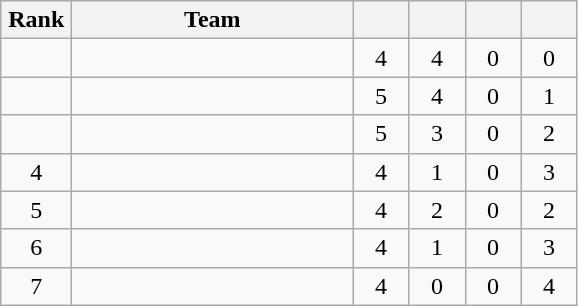<table class="wikitable" style="text-align: center;">
<tr>
<th width=40>Rank</th>
<th width=180>Team</th>
<th width=30></th>
<th width=30></th>
<th width=30></th>
<th width=30></th>
</tr>
<tr>
<td></td>
<td align=left></td>
<td>4</td>
<td>4</td>
<td>0</td>
<td>0</td>
</tr>
<tr>
<td></td>
<td align=left></td>
<td>5</td>
<td>4</td>
<td>0</td>
<td>1</td>
</tr>
<tr>
<td></td>
<td align=left></td>
<td>5</td>
<td>3</td>
<td>0</td>
<td>2</td>
</tr>
<tr>
<td>4</td>
<td align=left></td>
<td>4</td>
<td>1</td>
<td>0</td>
<td>3</td>
</tr>
<tr>
<td>5</td>
<td align=left></td>
<td>4</td>
<td>2</td>
<td>0</td>
<td>2</td>
</tr>
<tr>
<td>6</td>
<td align=left></td>
<td>4</td>
<td>1</td>
<td>0</td>
<td>3</td>
</tr>
<tr>
<td>7</td>
<td align=left></td>
<td>4</td>
<td>0</td>
<td>0</td>
<td>4</td>
</tr>
</table>
